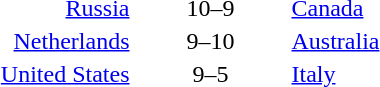<table style="text-align:center">
<tr>
<th width=200></th>
<th width=100></th>
<th width=200></th>
</tr>
<tr>
<td align=right><a href='#'>Russia</a> </td>
<td>10–9</td>
<td align=left> <a href='#'>Canada</a></td>
</tr>
<tr>
<td align=right><a href='#'>Netherlands</a> </td>
<td>9–10</td>
<td align=left> <a href='#'>Australia</a></td>
</tr>
<tr>
<td align=right><a href='#'>United States</a> </td>
<td>9–5</td>
<td align=left> <a href='#'>Italy</a></td>
</tr>
</table>
